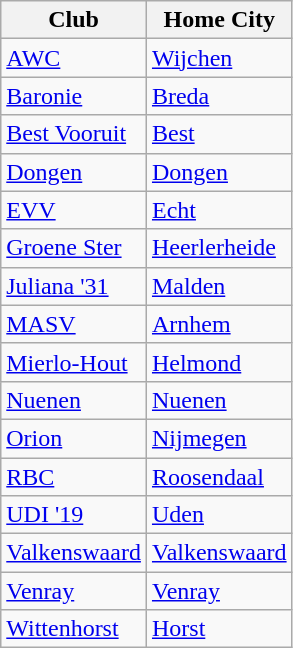<table class="wikitable sortable">
<tr>
<th>Club</th>
<th>Home City</th>
</tr>
<tr>
<td><a href='#'>AWC</a></td>
<td><a href='#'>Wijchen</a></td>
</tr>
<tr>
<td><a href='#'>Baronie</a></td>
<td><a href='#'>Breda</a></td>
</tr>
<tr>
<td><a href='#'>Best Vooruit</a></td>
<td><a href='#'>Best</a></td>
</tr>
<tr>
<td><a href='#'>Dongen</a></td>
<td><a href='#'>Dongen</a></td>
</tr>
<tr>
<td><a href='#'>EVV</a></td>
<td><a href='#'>Echt</a></td>
</tr>
<tr>
<td><a href='#'>Groene Ster</a></td>
<td><a href='#'>Heerlerheide</a></td>
</tr>
<tr>
<td><a href='#'>Juliana '31</a></td>
<td><a href='#'>Malden</a></td>
</tr>
<tr>
<td><a href='#'>MASV</a></td>
<td><a href='#'>Arnhem</a></td>
</tr>
<tr>
<td><a href='#'>Mierlo-Hout</a></td>
<td><a href='#'>Helmond</a></td>
</tr>
<tr>
<td><a href='#'>Nuenen</a></td>
<td><a href='#'>Nuenen</a></td>
</tr>
<tr>
<td><a href='#'>Orion</a></td>
<td><a href='#'>Nijmegen</a></td>
</tr>
<tr>
<td><a href='#'>RBC</a></td>
<td><a href='#'>Roosendaal</a></td>
</tr>
<tr>
<td><a href='#'>UDI '19</a></td>
<td><a href='#'>Uden</a></td>
</tr>
<tr>
<td><a href='#'>Valkenswaard</a></td>
<td><a href='#'>Valkenswaard</a></td>
</tr>
<tr>
<td><a href='#'>Venray</a></td>
<td><a href='#'>Venray</a></td>
</tr>
<tr>
<td><a href='#'>Wittenhorst</a></td>
<td><a href='#'>Horst</a></td>
</tr>
</table>
